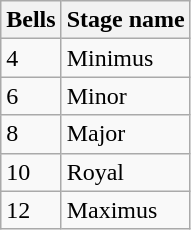<table class="wikitable">
<tr>
<th>Bells</th>
<th>Stage name</th>
</tr>
<tr>
<td>4</td>
<td>Minimus</td>
</tr>
<tr>
<td>6</td>
<td>Minor</td>
</tr>
<tr>
<td>8</td>
<td>Major</td>
</tr>
<tr>
<td>10</td>
<td>Royal</td>
</tr>
<tr>
<td>12</td>
<td>Maximus</td>
</tr>
</table>
